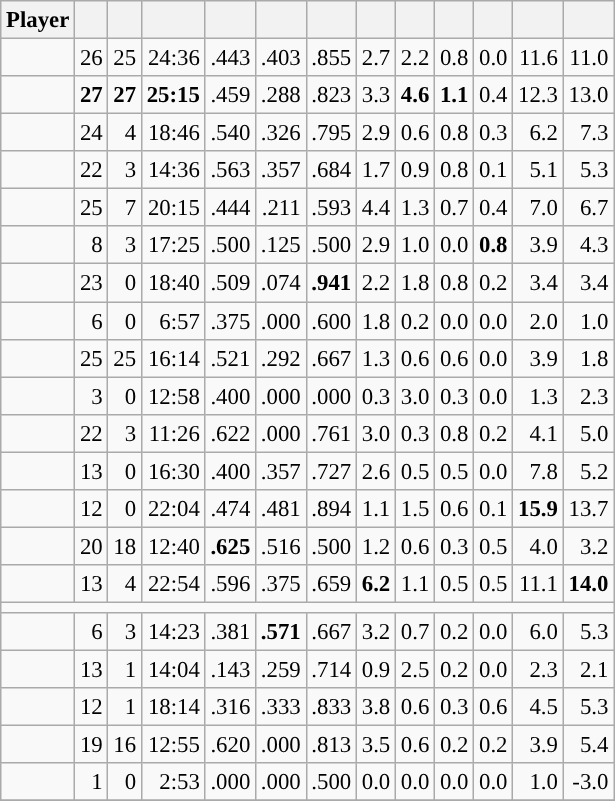<table class="wikitable sortable" style="font-size:95%; text-align:right;">
<tr>
<th>Player</th>
<th></th>
<th></th>
<th></th>
<th></th>
<th></th>
<th></th>
<th></th>
<th></th>
<th></th>
<th></th>
<th></th>
<th></th>
</tr>
<tr>
<td><strong></strong></td>
<td>26</td>
<td>25</td>
<td>24:36</td>
<td>.443</td>
<td>.403</td>
<td>.855</td>
<td>2.7</td>
<td>2.2</td>
<td>0.8</td>
<td>0.0</td>
<td>11.6</td>
<td>11.0</td>
</tr>
<tr>
<td><strong></strong></td>
<td><strong>27</strong></td>
<td><strong>27</strong></td>
<td><strong>25:15</strong></td>
<td>.459</td>
<td>.288</td>
<td>.823</td>
<td>3.3</td>
<td><strong>4.6</strong></td>
<td><strong>1.1</strong></td>
<td>0.4</td>
<td>12.3</td>
<td>13.0</td>
</tr>
<tr>
<td><strong></strong></td>
<td>24</td>
<td>4</td>
<td>18:46</td>
<td>.540</td>
<td>.326</td>
<td>.795</td>
<td>2.9</td>
<td>0.6</td>
<td>0.8</td>
<td>0.3</td>
<td>6.2</td>
<td>7.3</td>
</tr>
<tr>
<td><strong></strong></td>
<td>22</td>
<td>3</td>
<td>14:36</td>
<td>.563</td>
<td>.357</td>
<td>.684</td>
<td>1.7</td>
<td>0.9</td>
<td>0.8</td>
<td>0.1</td>
<td>5.1</td>
<td>5.3</td>
</tr>
<tr>
<td><strong></strong></td>
<td>25</td>
<td>7</td>
<td>20:15</td>
<td>.444</td>
<td>.211</td>
<td>.593</td>
<td>4.4</td>
<td>1.3</td>
<td>0.7</td>
<td>0.4</td>
<td>7.0</td>
<td>6.7</td>
</tr>
<tr>
<td><strong></strong></td>
<td>8</td>
<td>3</td>
<td>17:25</td>
<td>.500</td>
<td>.125</td>
<td>.500</td>
<td>2.9</td>
<td>1.0</td>
<td>0.0</td>
<td><strong>0.8</strong></td>
<td>3.9</td>
<td>4.3</td>
</tr>
<tr>
<td><strong></strong></td>
<td>23</td>
<td>0</td>
<td>18:40</td>
<td>.509</td>
<td>.074</td>
<td><strong>.941</strong></td>
<td>2.2</td>
<td>1.8</td>
<td>0.8</td>
<td>0.2</td>
<td>3.4</td>
<td>3.4</td>
</tr>
<tr>
<td><strong></strong></td>
<td>6</td>
<td>0</td>
<td>6:57</td>
<td>.375</td>
<td>.000</td>
<td>.600</td>
<td>1.8</td>
<td>0.2</td>
<td>0.0</td>
<td>0.0</td>
<td>2.0</td>
<td>1.0</td>
</tr>
<tr>
<td><strong></strong></td>
<td>25</td>
<td>25</td>
<td>16:14</td>
<td>.521</td>
<td>.292</td>
<td>.667</td>
<td>1.3</td>
<td>0.6</td>
<td>0.6</td>
<td>0.0</td>
<td>3.9</td>
<td>1.8</td>
</tr>
<tr>
<td><strong></strong></td>
<td>3</td>
<td>0</td>
<td>12:58</td>
<td>.400</td>
<td>.000</td>
<td>.000</td>
<td>0.3</td>
<td>3.0</td>
<td>0.3</td>
<td>0.0</td>
<td>1.3</td>
<td>2.3</td>
</tr>
<tr>
<td><strong></strong></td>
<td>22</td>
<td>3</td>
<td>11:26</td>
<td>.622</td>
<td>.000</td>
<td>.761</td>
<td>3.0</td>
<td>0.3</td>
<td>0.8</td>
<td>0.2</td>
<td>4.1</td>
<td>5.0</td>
</tr>
<tr>
<td><strong></strong></td>
<td>13</td>
<td>0</td>
<td>16:30</td>
<td>.400</td>
<td>.357</td>
<td>.727</td>
<td>2.6</td>
<td>0.5</td>
<td>0.5</td>
<td>0.0</td>
<td>7.8</td>
<td>5.2</td>
</tr>
<tr>
<td><strong></strong></td>
<td>12</td>
<td>0</td>
<td>22:04</td>
<td>.474</td>
<td>.481</td>
<td>.894</td>
<td>1.1</td>
<td>1.5</td>
<td>0.6</td>
<td>0.1</td>
<td><strong>15.9</strong></td>
<td>13.7</td>
</tr>
<tr>
<td><strong></strong></td>
<td>20</td>
<td>18</td>
<td>12:40</td>
<td><strong>.625</strong></td>
<td>.516</td>
<td>.500</td>
<td>1.2</td>
<td>0.6</td>
<td>0.3</td>
<td>0.5</td>
<td>4.0</td>
<td>3.2</td>
</tr>
<tr>
<td><strong></strong></td>
<td>13</td>
<td>4</td>
<td>22:54</td>
<td>.596</td>
<td>.375</td>
<td>.659</td>
<td><strong>6.2</strong></td>
<td>1.1</td>
<td>0.5</td>
<td>0.5</td>
<td>11.1</td>
<td><strong>14.0</strong></td>
</tr>
<tr class="sortbottom">
<td colspan=13></td>
</tr>
<tr>
<td><em></em></td>
<td>6</td>
<td>3</td>
<td>14:23</td>
<td>.381</td>
<td><strong>.571</strong></td>
<td>.667</td>
<td>3.2</td>
<td>0.7</td>
<td>0.2</td>
<td>0.0</td>
<td>6.0</td>
<td>5.3</td>
</tr>
<tr>
<td><em></em></td>
<td>13</td>
<td>1</td>
<td>14:04</td>
<td>.143</td>
<td>.259</td>
<td>.714</td>
<td>0.9</td>
<td>2.5</td>
<td>0.2</td>
<td>0.0</td>
<td>2.3</td>
<td>2.1</td>
</tr>
<tr>
<td><em></em></td>
<td>12</td>
<td>1</td>
<td>18:14</td>
<td>.316</td>
<td>.333</td>
<td>.833</td>
<td>3.8</td>
<td>0.6</td>
<td>0.3</td>
<td>0.6</td>
<td>4.5</td>
<td>5.3</td>
</tr>
<tr>
<td><em></em></td>
<td>19</td>
<td>16</td>
<td>12:55</td>
<td>.620</td>
<td>.000</td>
<td>.813</td>
<td>3.5</td>
<td>0.6</td>
<td>0.2</td>
<td>0.2</td>
<td>3.9</td>
<td>5.4</td>
</tr>
<tr>
<td><em></em></td>
<td>1</td>
<td>0</td>
<td>2:53</td>
<td>.000</td>
<td>.000</td>
<td>.500</td>
<td>0.0</td>
<td>0.0</td>
<td>0.0</td>
<td>0.0</td>
<td>1.0</td>
<td>-3.0</td>
</tr>
<tr>
</tr>
</table>
